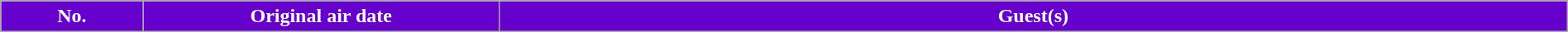<table class="wikitable plainrowheaders" border="1" style="width:100%;">
<tr style="color:white;">
<th style="background:#6600CC; width:4%;"><abbr>No.</abbr></th>
<th style="background:#6600CC; width:10%;">Original air date</th>
<th style="background:#6600CC; width:30%;">Guest(s)<br>


</th>
</tr>
</table>
